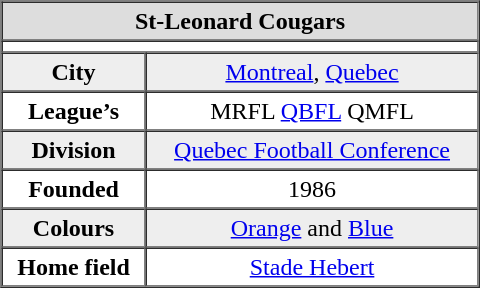<table border=1 align=right cellpadding=3 cellspacing=0 width=320 style = "margin-left: 0.5em">
<tr align="center" bgcolor="#dddddd">
<td colspan=2><strong>St-Leonard Cougars</strong></td>
</tr>
<tr align="center">
<td colspan=2></td>
</tr>
<tr align="center" bgcolor="#eeeeee">
<td><strong>City</strong></td>
<td><a href='#'>Montreal</a>, <a href='#'>Quebec</a></td>
</tr>
<tr align="center">
<td><strong>League’s </strong></td>
<td>MRFL <a href='#'>QBFL</a> QMFL</td>
</tr>
<tr align="center"  bgcolor="#eeeeee">
<td><strong>Division</strong></td>
<td><a href='#'>Quebec Football Conference</a></td>
</tr>
<tr align="center">
<td><strong>Founded</strong></td>
<td>1986</td>
</tr>
<tr align="center" bgcolor="#eeeeee">
<td><strong>Colours</strong></td>
<td><a href='#'>Orange</a> and <a href='#'>Blue</a></td>
</tr>
<tr align="center">
<td><strong>Home field</strong></td>
<td><a href='#'>Stade Hebert</a></td>
</tr>
</table>
